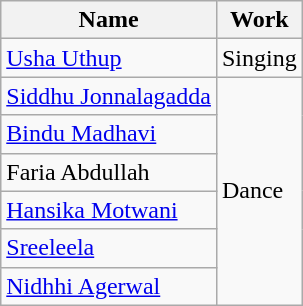<table class="wikitable">
<tr>
<th>Name</th>
<th>Work</th>
</tr>
<tr>
<td><a href='#'>Usha Uthup</a></td>
<td>Singing</td>
</tr>
<tr>
<td><a href='#'>Siddhu Jonnalagadda</a></td>
<td rowspan="6">Dance</td>
</tr>
<tr>
<td><a href='#'>Bindu Madhavi</a></td>
</tr>
<tr>
<td>Faria Abdullah</td>
</tr>
<tr>
<td><a href='#'>Hansika Motwani</a></td>
</tr>
<tr>
<td><a href='#'>Sreeleela</a></td>
</tr>
<tr>
<td><a href='#'>Nidhhi Agerwal</a></td>
</tr>
</table>
